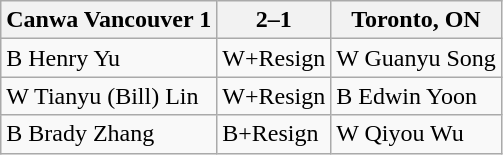<table class="wikitable">
<tr>
<th>Canwa Vancouver 1</th>
<th>2–1</th>
<th>Toronto, ON</th>
</tr>
<tr>
<td>B Henry Yu</td>
<td>W+Resign</td>
<td>W Guanyu Song</td>
</tr>
<tr>
<td>W Tianyu (Bill) Lin</td>
<td>W+Resign</td>
<td>B Edwin Yoon</td>
</tr>
<tr>
<td>B Brady Zhang</td>
<td>B+Resign</td>
<td>W Qiyou Wu</td>
</tr>
</table>
